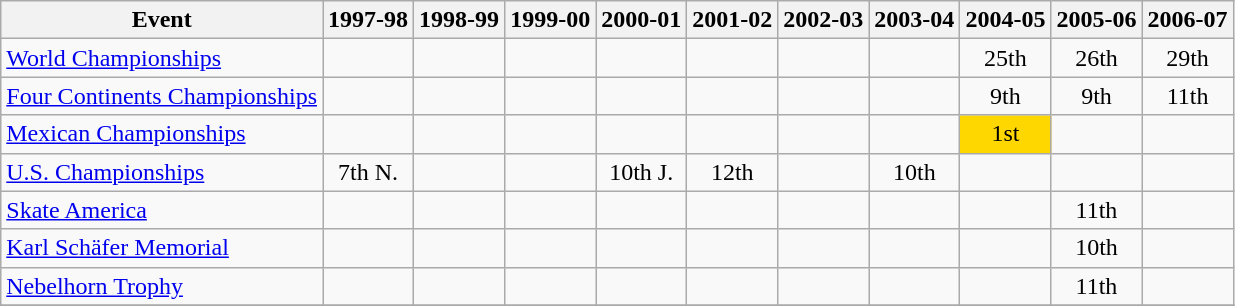<table class="wikitable">
<tr>
<th>Event</th>
<th>1997-98</th>
<th>1998-99</th>
<th>1999-00</th>
<th>2000-01</th>
<th>2001-02</th>
<th>2002-03</th>
<th>2003-04</th>
<th>2004-05</th>
<th>2005-06</th>
<th>2006-07</th>
</tr>
<tr>
<td><a href='#'>World Championships</a></td>
<td></td>
<td></td>
<td></td>
<td></td>
<td></td>
<td></td>
<td></td>
<td align="center">25th</td>
<td align="center">26th</td>
<td align="center">29th</td>
</tr>
<tr>
<td><a href='#'>Four Continents Championships</a></td>
<td></td>
<td></td>
<td></td>
<td></td>
<td></td>
<td></td>
<td></td>
<td align="center">9th</td>
<td align="center">9th</td>
<td align="center">11th</td>
</tr>
<tr>
<td><a href='#'>Mexican Championships</a></td>
<td></td>
<td></td>
<td></td>
<td></td>
<td></td>
<td></td>
<td></td>
<td align="center" bgcolor="gold">1st</td>
<td></td>
<td></td>
</tr>
<tr>
<td><a href='#'>U.S. Championships</a></td>
<td align="center">7th N.</td>
<td></td>
<td></td>
<td align="center">10th J.</td>
<td align="center">12th</td>
<td></td>
<td align="center">10th</td>
<td></td>
<td></td>
<td></td>
</tr>
<tr>
<td><a href='#'>Skate America</a></td>
<td></td>
<td></td>
<td></td>
<td></td>
<td></td>
<td></td>
<td></td>
<td></td>
<td align="center">11th</td>
<td></td>
</tr>
<tr>
<td><a href='#'>Karl Schäfer Memorial</a></td>
<td></td>
<td></td>
<td></td>
<td></td>
<td></td>
<td></td>
<td></td>
<td></td>
<td align="center">10th</td>
<td></td>
</tr>
<tr>
<td><a href='#'>Nebelhorn Trophy</a></td>
<td></td>
<td></td>
<td></td>
<td></td>
<td></td>
<td></td>
<td></td>
<td></td>
<td align="center">11th</td>
<td></td>
</tr>
<tr>
</tr>
</table>
